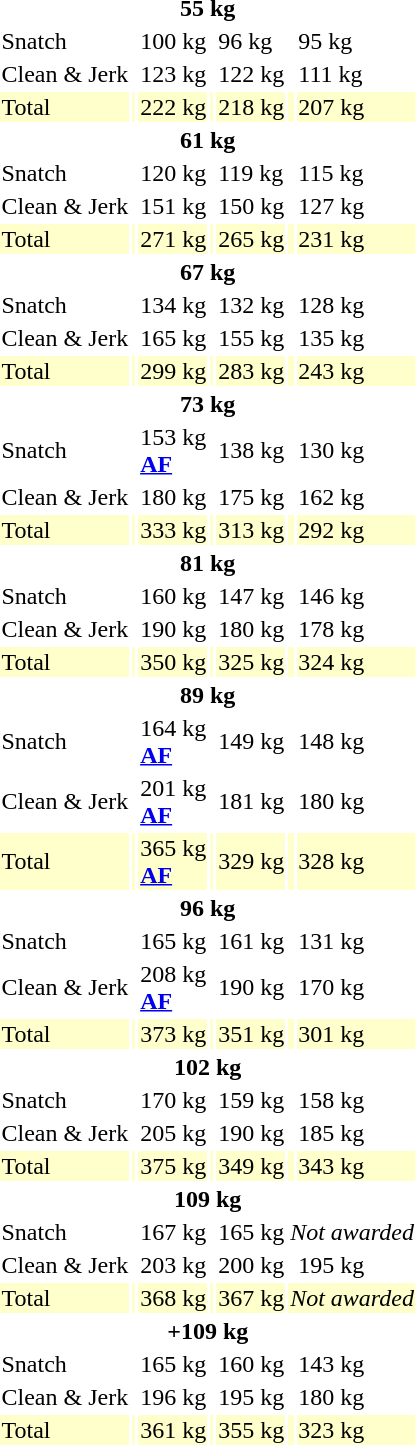<table>
<tr>
<th colspan=7>55 kg</th>
</tr>
<tr>
<td>Snatch</td>
<td></td>
<td>100 kg</td>
<td></td>
<td>96 kg</td>
<td></td>
<td>95 kg</td>
</tr>
<tr>
<td>Clean & Jerk</td>
<td></td>
<td>123 kg</td>
<td></td>
<td>122 kg</td>
<td></td>
<td>111 kg</td>
</tr>
<tr bgcolor=ffffcc>
<td>Total</td>
<td></td>
<td>222 kg</td>
<td></td>
<td>218 kg</td>
<td></td>
<td>207 kg</td>
</tr>
<tr>
<th colspan=7>61 kg</th>
</tr>
<tr>
<td>Snatch</td>
<td></td>
<td>120 kg</td>
<td></td>
<td>119 kg</td>
<td></td>
<td>115 kg</td>
</tr>
<tr>
<td>Clean & Jerk</td>
<td></td>
<td>151 kg</td>
<td></td>
<td>150 kg</td>
<td></td>
<td>127 kg</td>
</tr>
<tr bgcolor=ffffcc>
<td>Total</td>
<td></td>
<td>271 kg</td>
<td></td>
<td>265 kg</td>
<td></td>
<td>231 kg</td>
</tr>
<tr>
<th colspan=7>67 kg</th>
</tr>
<tr>
<td>Snatch</td>
<td></td>
<td>134 kg</td>
<td></td>
<td>132 kg</td>
<td></td>
<td>128 kg</td>
</tr>
<tr>
<td>Clean & Jerk</td>
<td></td>
<td>165 kg</td>
<td></td>
<td>155 kg</td>
<td></td>
<td>135 kg</td>
</tr>
<tr bgcolor=ffffcc>
<td>Total</td>
<td></td>
<td>299 kg</td>
<td></td>
<td>283 kg</td>
<td></td>
<td>243 kg</td>
</tr>
<tr>
<th colspan=7>73 kg</th>
</tr>
<tr>
<td>Snatch</td>
<td></td>
<td>153 kg<br><strong><a href='#'>AF</a></strong></td>
<td><s></s></td>
<td>138 kg</td>
<td></td>
<td>130 kg</td>
</tr>
<tr>
<td>Clean & Jerk</td>
<td></td>
<td>180 kg</td>
<td><s></s></td>
<td>175 kg</td>
<td></td>
<td>162 kg</td>
</tr>
<tr bgcolor=ffffcc>
<td>Total</td>
<td></td>
<td>333 kg</td>
<td><s></s></td>
<td>313 kg</td>
<td></td>
<td>292 kg</td>
</tr>
<tr>
<th colspan=7>81 kg</th>
</tr>
<tr>
<td>Snatch</td>
<td></td>
<td>160 kg</td>
<td></td>
<td>147 kg</td>
<td></td>
<td>146 kg</td>
</tr>
<tr>
<td>Clean & Jerk</td>
<td></td>
<td>190 kg</td>
<td></td>
<td>180 kg</td>
<td></td>
<td>178 kg</td>
</tr>
<tr bgcolor=ffffcc>
<td>Total</td>
<td></td>
<td>350 kg</td>
<td></td>
<td>325 kg</td>
<td></td>
<td>324 kg</td>
</tr>
<tr>
<th colspan=7>89 kg</th>
</tr>
<tr>
<td>Snatch</td>
<td></td>
<td>164 kg<br><strong><a href='#'>AF</a></strong></td>
<td></td>
<td>149 kg</td>
<td></td>
<td>148 kg</td>
</tr>
<tr>
<td>Clean & Jerk</td>
<td></td>
<td>201 kg<br><strong><a href='#'>AF</a></strong></td>
<td></td>
<td>181 kg</td>
<td></td>
<td>180 kg</td>
</tr>
<tr bgcolor=ffffcc>
<td>Total</td>
<td></td>
<td>365 kg<br><strong><a href='#'>AF</a></strong></td>
<td></td>
<td>329 kg</td>
<td></td>
<td>328 kg</td>
</tr>
<tr>
<th colspan=7>96 kg</th>
</tr>
<tr>
<td>Snatch</td>
<td><s></s></td>
<td>165 kg</td>
<td></td>
<td>161 kg</td>
<td></td>
<td>131 kg</td>
</tr>
<tr>
<td>Clean & Jerk</td>
<td><s></s></td>
<td>208 kg<br><strong><a href='#'>AF</a></strong></td>
<td></td>
<td>190 kg</td>
<td></td>
<td>170 kg</td>
</tr>
<tr bgcolor=ffffcc>
<td>Total</td>
<td><s></s></td>
<td>373 kg</td>
<td></td>
<td>351 kg</td>
<td></td>
<td>301 kg</td>
</tr>
<tr>
<th colspan=7>102 kg</th>
</tr>
<tr>
<td>Snatch</td>
<td></td>
<td>170 kg</td>
<td></td>
<td>159 kg</td>
<td></td>
<td>158 kg</td>
</tr>
<tr>
<td>Clean & Jerk</td>
<td></td>
<td>205 kg</td>
<td></td>
<td>190 kg</td>
<td></td>
<td>185 kg</td>
</tr>
<tr bgcolor=ffffcc>
<td>Total</td>
<td></td>
<td>375 kg</td>
<td></td>
<td>349 kg</td>
<td></td>
<td>343 kg</td>
</tr>
<tr>
<th colspan=7>109 kg</th>
</tr>
<tr>
<td>Snatch</td>
<td></td>
<td>167 kg</td>
<td></td>
<td>165 kg</td>
<td colspan=2><em>Not awarded</em></td>
</tr>
<tr>
<td>Clean & Jerk</td>
<td></td>
<td>203 kg</td>
<td></td>
<td>200 kg</td>
<td></td>
<td>195 kg</td>
</tr>
<tr bgcolor=ffffcc>
<td>Total</td>
<td></td>
<td>368 kg</td>
<td></td>
<td>367 kg</td>
<td colspan=2><em>Not awarded</em></td>
</tr>
<tr>
<th colspan=7>+109 kg</th>
</tr>
<tr>
<td>Snatch</td>
<td><s></s></td>
<td>165 kg</td>
<td></td>
<td>160 kg</td>
<td></td>
<td>143 kg</td>
</tr>
<tr>
<td>Clean & Jerk</td>
<td><s></s></td>
<td>196 kg</td>
<td></td>
<td>195 kg</td>
<td></td>
<td>180 kg</td>
</tr>
<tr bgcolor=ffffcc>
<td>Total</td>
<td><s></s></td>
<td>361 kg</td>
<td></td>
<td>355 kg</td>
<td></td>
<td>323 kg</td>
</tr>
</table>
